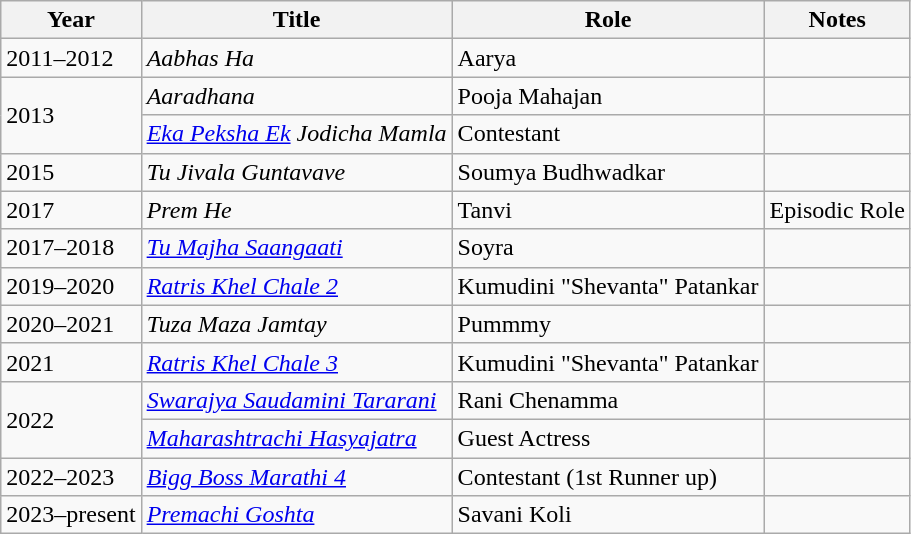<table class="wikitable">
<tr>
<th>Year</th>
<th>Title</th>
<th>Role</th>
<th>Notes</th>
</tr>
<tr>
<td>2011–2012</td>
<td><em>Aabhas Ha</em></td>
<td>Aarya</td>
<td></td>
</tr>
<tr>
<td rowspan="2">2013</td>
<td><em>Aaradhana</em></td>
<td>Pooja Mahajan</td>
<td></td>
</tr>
<tr>
<td><em><a href='#'>Eka Peksha Ek</a> Jodicha Mamla</em></td>
<td>Contestant</td>
<td></td>
</tr>
<tr>
<td>2015</td>
<td><em>Tu Jivala Guntavave</em></td>
<td>Soumya Budhwadkar</td>
<td></td>
</tr>
<tr>
<td>2017</td>
<td><em>Prem He</em></td>
<td>Tanvi</td>
<td>Episodic Role</td>
</tr>
<tr>
<td>2017–2018</td>
<td><em><a href='#'>Tu Majha Saangaati</a></em></td>
<td>Soyra</td>
<td></td>
</tr>
<tr>
<td>2019–2020</td>
<td><em><a href='#'>Ratris Khel Chale 2</a></em></td>
<td>Kumudini "Shevanta" Patankar</td>
<td></td>
</tr>
<tr>
<td>2020–2021</td>
<td><em>Tuza Maza Jamtay</em></td>
<td>Pummmy</td>
<td></td>
</tr>
<tr>
<td>2021</td>
<td><em><a href='#'>Ratris Khel Chale 3</a></em></td>
<td>Kumudini "Shevanta" Patankar</td>
<td></td>
</tr>
<tr>
<td rowspan="2">2022</td>
<td><em><a href='#'>Swarajya Saudamini Tararani</a></em></td>
<td>Rani Chenamma</td>
<td></td>
</tr>
<tr>
<td><em><a href='#'>Maharashtrachi Hasyajatra</a></em></td>
<td>Guest Actress</td>
<td></td>
</tr>
<tr>
<td>2022–2023</td>
<td><em><a href='#'>Bigg Boss Marathi 4</a></em></td>
<td>Contestant (1st Runner up)</td>
<td></td>
</tr>
<tr>
<td>2023–present</td>
<td><em><a href='#'>Premachi Goshta</a></em></td>
<td>Savani Koli</td>
<td></td>
</tr>
</table>
